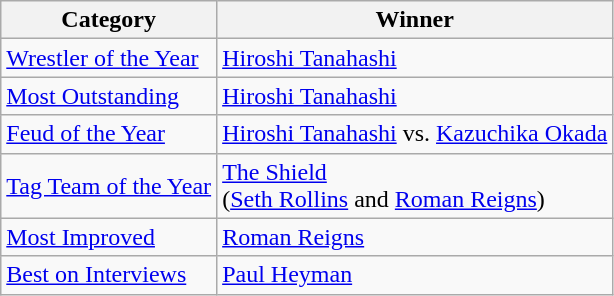<table class="wikitable">
<tr>
<th>Category</th>
<th>Winner</th>
</tr>
<tr>
<td><a href='#'>Wrestler of the Year</a></td>
<td><a href='#'>Hiroshi Tanahashi</a></td>
</tr>
<tr>
<td><a href='#'>Most Outstanding</a></td>
<td><a href='#'>Hiroshi Tanahashi</a></td>
</tr>
<tr>
<td><a href='#'>Feud of the Year</a></td>
<td><a href='#'>Hiroshi Tanahashi</a> vs. <a href='#'>Kazuchika Okada</a></td>
</tr>
<tr>
<td><a href='#'>Tag Team of the Year</a></td>
<td><a href='#'>The Shield</a><br>(<a href='#'>Seth Rollins</a> and <a href='#'>Roman Reigns</a>)</td>
</tr>
<tr>
<td><a href='#'>Most Improved</a></td>
<td><a href='#'>Roman Reigns</a></td>
</tr>
<tr>
<td><a href='#'>Best on Interviews</a></td>
<td><a href='#'>Paul Heyman</a></td>
</tr>
</table>
